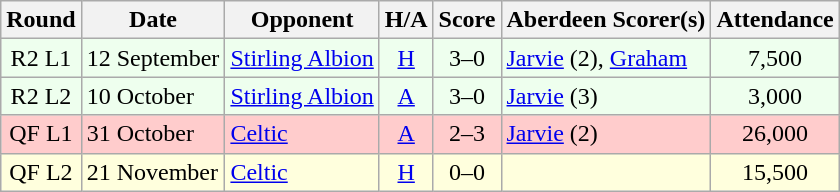<table class="wikitable" style="text-align:center">
<tr>
<th>Round</th>
<th>Date</th>
<th>Opponent</th>
<th>H/A</th>
<th>Score</th>
<th>Aberdeen Scorer(s)</th>
<th>Attendance</th>
</tr>
<tr style="background:#efe;">
<td>R2 L1</td>
<td align=left>12 September</td>
<td align=left><a href='#'>Stirling Albion</a></td>
<td><a href='#'>H</a></td>
<td>3–0</td>
<td align=left><a href='#'>Jarvie</a> (2), <a href='#'>Graham</a></td>
<td>7,500</td>
</tr>
<tr style="background:#efe;">
<td>R2 L2</td>
<td align=left>10 October</td>
<td align=left><a href='#'>Stirling Albion</a></td>
<td><a href='#'>A</a></td>
<td>3–0</td>
<td align=left><a href='#'>Jarvie</a> (3)</td>
<td>3,000</td>
</tr>
<tr style="background:#fcc;">
<td>QF L1</td>
<td align=left>31 October</td>
<td align=left><a href='#'>Celtic</a></td>
<td><a href='#'>A</a></td>
<td>2–3</td>
<td align=left><a href='#'>Jarvie</a> (2)</td>
<td>26,000</td>
</tr>
<tr style="background:#ffd;">
<td>QF L2</td>
<td align=left>21 November</td>
<td align=left><a href='#'>Celtic</a></td>
<td><a href='#'>H</a></td>
<td>0–0</td>
<td align=left></td>
<td>15,500</td>
</tr>
</table>
